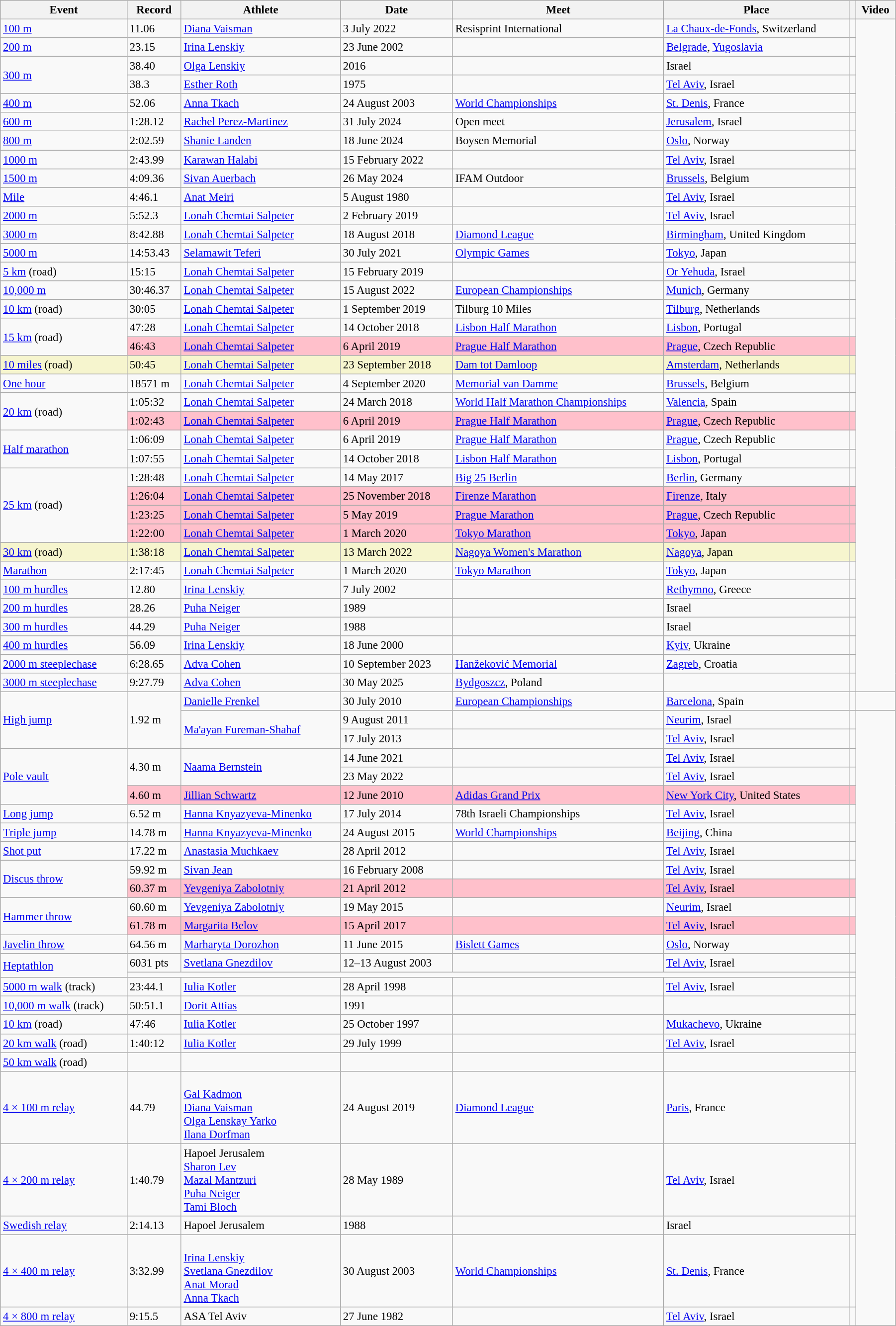<table class="wikitable" style="font-size:95%; width: 95%;">
<tr>
<th>Event</th>
<th>Record</th>
<th>Athlete</th>
<th>Date</th>
<th>Meet</th>
<th>Place</th>
<th></th>
<th>Video</th>
</tr>
<tr>
<td><a href='#'>100 m</a></td>
<td>11.06 </td>
<td><a href='#'>Diana Vaisman</a></td>
<td>3 July 2022</td>
<td>Resisprint International</td>
<td><a href='#'>La Chaux-de-Fonds</a>, Switzerland</td>
<td></td>
</tr>
<tr>
<td><a href='#'>200 m</a></td>
<td>23.15 </td>
<td><a href='#'>Irina Lenskiy</a></td>
<td>23 June 2002</td>
<td></td>
<td><a href='#'>Belgrade</a>, <a href='#'>Yugoslavia</a></td>
<td></td>
</tr>
<tr>
<td rowspan=2><a href='#'>300 m</a></td>
<td>38.40</td>
<td><a href='#'>Olga Lenskiy</a></td>
<td>2016</td>
<td></td>
<td>Israel</td>
<td></td>
</tr>
<tr>
<td>38.3 </td>
<td><a href='#'>Esther Roth</a></td>
<td>1975</td>
<td></td>
<td><a href='#'>Tel Aviv</a>, Israel</td>
<td></td>
</tr>
<tr>
<td><a href='#'>400 m</a></td>
<td>52.06</td>
<td><a href='#'>Anna Tkach</a></td>
<td>24 August 2003</td>
<td><a href='#'>World Championships</a></td>
<td><a href='#'>St. Denis</a>, France</td>
<td></td>
</tr>
<tr>
<td><a href='#'>600 m</a></td>
<td>1:28.12</td>
<td><a href='#'>Rachel Perez-Martinez</a></td>
<td>31 July 2024</td>
<td>Open meet</td>
<td><a href='#'>Jerusalem</a>, Israel</td>
<td></td>
</tr>
<tr>
<td><a href='#'>800 m</a></td>
<td>2:02.59</td>
<td><a href='#'>Shanie Landen</a></td>
<td>18 June 2024</td>
<td>Boysen Memorial</td>
<td><a href='#'>Oslo</a>, Norway</td>
<td></td>
</tr>
<tr>
<td><a href='#'>1000 m</a></td>
<td>2:43.99</td>
<td><a href='#'>Karawan Halabi</a></td>
<td>15 February 2022</td>
<td></td>
<td><a href='#'>Tel Aviv</a>, Israel</td>
<td></td>
</tr>
<tr>
<td><a href='#'>1500 m</a></td>
<td>4:09.36</td>
<td><a href='#'>Sivan Auerbach</a></td>
<td>26 May 2024</td>
<td>IFAM Outdoor</td>
<td><a href='#'>Brussels</a>, Belgium</td>
<td></td>
</tr>
<tr>
<td><a href='#'>Mile</a></td>
<td>4:46.1 </td>
<td><a href='#'>Anat Meiri</a></td>
<td>5 August 1980</td>
<td></td>
<td><a href='#'>Tel Aviv</a>, Israel</td>
<td></td>
</tr>
<tr>
<td><a href='#'>2000 m</a></td>
<td>5:52.3 </td>
<td><a href='#'>Lonah Chemtai Salpeter</a></td>
<td>2 February 2019</td>
<td></td>
<td><a href='#'>Tel Aviv</a>, Israel</td>
<td></td>
</tr>
<tr>
<td><a href='#'>3000 m</a></td>
<td>8:42.88</td>
<td><a href='#'>Lonah Chemtai Salpeter</a></td>
<td>18 August 2018</td>
<td><a href='#'>Diamond League</a></td>
<td><a href='#'>Birmingham</a>, United Kingdom</td>
<td></td>
</tr>
<tr>
<td><a href='#'>5000 m</a></td>
<td>14:53.43</td>
<td><a href='#'>Selamawit Teferi</a></td>
<td>30 July 2021</td>
<td><a href='#'>Olympic Games</a></td>
<td><a href='#'>Tokyo</a>, Japan</td>
<td></td>
</tr>
<tr>
<td><a href='#'>5 km</a> (road)</td>
<td>15:15</td>
<td><a href='#'>Lonah Chemtai Salpeter</a></td>
<td>15 February 2019</td>
<td></td>
<td><a href='#'>Or Yehuda</a>, Israel</td>
<td></td>
</tr>
<tr>
<td><a href='#'>10,000 m</a></td>
<td>30:46.37</td>
<td><a href='#'>Lonah Chemtai Salpeter</a></td>
<td>15 August 2022</td>
<td><a href='#'>European Championships</a></td>
<td><a href='#'>Munich</a>, Germany</td>
<td></td>
</tr>
<tr>
<td><a href='#'>10 km</a> (road)</td>
<td>30:05 </td>
<td><a href='#'>Lonah Chemtai Salpeter</a></td>
<td>1 September 2019</td>
<td>Tilburg 10 Miles</td>
<td><a href='#'>Tilburg</a>, Netherlands</td>
<td></td>
</tr>
<tr>
<td rowspan=2><a href='#'>15 km</a> (road)</td>
<td>47:28</td>
<td><a href='#'>Lonah Chemtai Salpeter</a></td>
<td>14 October 2018</td>
<td><a href='#'>Lisbon Half Marathon</a></td>
<td><a href='#'>Lisbon</a>, Portugal</td>
<td></td>
</tr>
<tr style="background:pink">
<td>46:43</td>
<td><a href='#'>Lonah Chemtai Salpeter</a></td>
<td>6 April 2019</td>
<td><a href='#'>Prague Half Marathon</a></td>
<td><a href='#'>Prague</a>, Czech Republic</td>
<td></td>
</tr>
<tr style="background:#f6F5CE;">
<td><a href='#'>10 miles</a> (road)</td>
<td>50:45 </td>
<td><a href='#'>Lonah Chemtai Salpeter</a></td>
<td>23 September 2018</td>
<td><a href='#'>Dam tot Damloop</a></td>
<td><a href='#'>Amsterdam</a>, Netherlands</td>
<td></td>
</tr>
<tr>
<td><a href='#'>One hour</a></td>
<td>18571 m</td>
<td><a href='#'>Lonah Chemtai Salpeter</a></td>
<td>4 September 2020</td>
<td><a href='#'>Memorial van Damme</a></td>
<td><a href='#'>Brussels</a>, Belgium</td>
<td></td>
</tr>
<tr>
<td rowspan=2><a href='#'>20 km</a> (road)</td>
<td>1:05:32</td>
<td><a href='#'>Lonah Chemtai Salpeter</a></td>
<td>24 March 2018</td>
<td><a href='#'>World Half Marathon Championships</a></td>
<td><a href='#'>Valencia</a>, Spain</td>
<td></td>
</tr>
<tr style="background:pink">
<td>1:02:43</td>
<td><a href='#'>Lonah Chemtai Salpeter</a></td>
<td>6 April 2019</td>
<td><a href='#'>Prague Half Marathon</a></td>
<td><a href='#'>Prague</a>, Czech Republic</td>
<td></td>
</tr>
<tr>
<td rowspan=2><a href='#'>Half marathon</a></td>
<td>1:06:09</td>
<td><a href='#'>Lonah Chemtai Salpeter</a></td>
<td>6 April 2019</td>
<td><a href='#'>Prague Half Marathon</a></td>
<td><a href='#'>Prague</a>, Czech Republic</td>
<td></td>
</tr>
<tr>
<td>1:07:55 </td>
<td><a href='#'>Lonah Chemtai Salpeter</a></td>
<td>14 October 2018</td>
<td><a href='#'>Lisbon Half Marathon</a></td>
<td><a href='#'>Lisbon</a>, Portugal</td>
<td></td>
</tr>
<tr>
<td rowspan=4><a href='#'>25 km</a> (road)</td>
<td>1:28:48</td>
<td><a href='#'>Lonah Chemtai Salpeter</a></td>
<td>14 May 2017</td>
<td><a href='#'>Big 25 Berlin</a></td>
<td><a href='#'>Berlin</a>, Germany</td>
<td></td>
</tr>
<tr style="background:pink">
<td>1:26:04</td>
<td><a href='#'>Lonah Chemtai Salpeter</a></td>
<td>25 November 2018</td>
<td><a href='#'>Firenze Marathon</a></td>
<td><a href='#'>Firenze</a>, Italy</td>
<td></td>
</tr>
<tr style="background:pink">
<td>1:23:25</td>
<td><a href='#'>Lonah Chemtai Salpeter</a></td>
<td>5 May 2019</td>
<td><a href='#'>Prague Marathon</a></td>
<td><a href='#'>Prague</a>, Czech Republic</td>
<td></td>
</tr>
<tr style="background:pink">
<td>1:22:00</td>
<td><a href='#'>Lonah Chemtai Salpeter</a></td>
<td>1 March 2020</td>
<td><a href='#'>Tokyo Marathon</a></td>
<td><a href='#'>Tokyo</a>, Japan</td>
<td></td>
</tr>
<tr style="background:#f6F5CE;">
<td><a href='#'>30 km</a> (road)</td>
<td>1:38:18 </td>
<td><a href='#'>Lonah Chemtai Salpeter</a></td>
<td>13 March 2022</td>
<td><a href='#'>Nagoya Women's Marathon</a></td>
<td><a href='#'>Nagoya</a>, Japan</td>
<td></td>
</tr>
<tr>
<td><a href='#'>Marathon</a></td>
<td>2:17:45</td>
<td><a href='#'>Lonah Chemtai Salpeter</a></td>
<td>1 March 2020</td>
<td><a href='#'>Tokyo Marathon</a></td>
<td><a href='#'>Tokyo</a>, Japan</td>
<td></td>
</tr>
<tr>
<td><a href='#'>100 m hurdles</a></td>
<td>12.80 </td>
<td><a href='#'>Irina Lenskiy</a></td>
<td>7 July 2002</td>
<td></td>
<td><a href='#'>Rethymno</a>, Greece</td>
<td></td>
</tr>
<tr>
<td><a href='#'>200 m hurdles</a></td>
<td>28.26</td>
<td><a href='#'>Puha Neiger</a></td>
<td>1989</td>
<td></td>
<td>Israel</td>
<td></td>
</tr>
<tr>
<td><a href='#'>300 m hurdles</a></td>
<td>44.29</td>
<td><a href='#'>Puha Neiger</a></td>
<td>1988</td>
<td></td>
<td>Israel</td>
<td></td>
</tr>
<tr>
<td><a href='#'>400 m hurdles</a></td>
<td>56.09</td>
<td><a href='#'>Irina Lenskiy</a></td>
<td>18 June 2000</td>
<td></td>
<td><a href='#'>Kyiv</a>, Ukraine</td>
<td></td>
</tr>
<tr>
<td><a href='#'>2000 m steeplechase</a></td>
<td>6:28.65</td>
<td><a href='#'>Adva Cohen</a></td>
<td>10 September 2023</td>
<td><a href='#'>Hanžeković Memorial</a></td>
<td><a href='#'>Zagreb</a>, Croatia</td>
<td></td>
</tr>
<tr>
<td><a href='#'>3000 m steeplechase</a></td>
<td>9:27.79</td>
<td><a href='#'>Adva Cohen</a></td>
<td>30 May 2025</td>
<td><a href='#'>Bydgoszcz</a>, Poland</td>
<td></td>
<td></td>
</tr>
<tr>
<td rowspan=3><a href='#'>High jump</a></td>
<td rowspan=3>1.92 m</td>
<td><a href='#'>Danielle Frenkel</a></td>
<td>30 July 2010</td>
<td><a href='#'>European Championships</a></td>
<td><a href='#'>Barcelona</a>, Spain</td>
<td></td>
<td></td>
</tr>
<tr>
<td rowspan=2><a href='#'>Ma'ayan Fureman-Shahaf</a></td>
<td>9 August 2011</td>
<td></td>
<td><a href='#'>Neurim</a>, Israel</td>
<td></td>
</tr>
<tr>
<td>17 July 2013</td>
<td></td>
<td><a href='#'>Tel Aviv</a>, Israel</td>
<td></td>
</tr>
<tr>
<td rowspan=3><a href='#'>Pole vault</a></td>
<td rowspan=2>4.30 m</td>
<td rowspan=2><a href='#'>Naama Bernstein</a></td>
<td>14 June 2021</td>
<td></td>
<td><a href='#'>Tel Aviv</a>, Israel</td>
<td></td>
</tr>
<tr>
<td>23 May 2022</td>
<td></td>
<td><a href='#'>Tel Aviv</a>, Israel</td>
<td></td>
</tr>
<tr bgcolor=pink>
<td>4.60 m</td>
<td><a href='#'>Jillian Schwartz</a></td>
<td>12 June 2010</td>
<td><a href='#'>Adidas Grand Prix</a></td>
<td><a href='#'>New York City</a>, United States</td>
<td></td>
</tr>
<tr>
<td><a href='#'>Long jump</a></td>
<td>6.52 m </td>
<td><a href='#'>Hanna Knyazyeva-Minenko</a></td>
<td>17 July 2014</td>
<td>78th Israeli Championships</td>
<td><a href='#'>Tel Aviv</a>, Israel</td>
<td></td>
</tr>
<tr>
<td><a href='#'>Triple jump</a></td>
<td>14.78 m </td>
<td><a href='#'>Hanna Knyazyeva-Minenko</a></td>
<td>24 August 2015</td>
<td><a href='#'>World Championships</a></td>
<td><a href='#'>Beijing</a>, China</td>
<td></td>
</tr>
<tr>
<td><a href='#'>Shot put</a></td>
<td>17.22 m</td>
<td><a href='#'>Anastasia Muchkaev</a></td>
<td>28 April 2012</td>
<td></td>
<td><a href='#'>Tel Aviv</a>, Israel</td>
<td></td>
</tr>
<tr>
<td rowspan=2><a href='#'>Discus throw</a></td>
<td>59.92 m</td>
<td><a href='#'>Sivan Jean</a></td>
<td>16 February 2008</td>
<td></td>
<td><a href='#'>Tel Aviv</a>, Israel</td>
<td></td>
</tr>
<tr bgcolor=pink>
<td>60.37 m</td>
<td><a href='#'>Yevgeniya Zabolotniy</a></td>
<td>21 April 2012</td>
<td></td>
<td><a href='#'>Tel Aviv</a>, Israel</td>
<td></td>
</tr>
<tr>
<td rowspan=2><a href='#'>Hammer throw</a></td>
<td>60.60 m</td>
<td><a href='#'>Yevgeniya Zabolotniy</a></td>
<td>19 May 2015</td>
<td></td>
<td><a href='#'>Neurim</a>, Israel</td>
<td></td>
</tr>
<tr bgcolor=pink>
<td>61.78 m</td>
<td><a href='#'>Margarita Belov</a></td>
<td>15 April 2017</td>
<td></td>
<td><a href='#'>Tel Aviv</a>, Israel</td>
<td></td>
</tr>
<tr>
<td><a href='#'>Javelin throw</a></td>
<td>64.56 m</td>
<td><a href='#'>Marharyta Dorozhon</a></td>
<td>11 June 2015</td>
<td><a href='#'>Bislett Games</a></td>
<td><a href='#'>Oslo</a>, Norway</td>
<td></td>
</tr>
<tr>
<td rowspan=2><a href='#'>Heptathlon</a></td>
<td>6031 pts</td>
<td><a href='#'>Svetlana Gnezdilov</a></td>
<td>12–13 August 2003</td>
<td></td>
<td><a href='#'>Tel Aviv</a>, Israel</td>
<td></td>
</tr>
<tr>
<td colspan=5></td>
<td></td>
</tr>
<tr>
<td><a href='#'>5000 m walk</a> (track)</td>
<td>23:44.1</td>
<td><a href='#'>Iulia Kotler</a></td>
<td>28 April 1998</td>
<td></td>
<td><a href='#'>Tel Aviv</a>, Israel</td>
<td></td>
</tr>
<tr>
<td><a href='#'>10,000 m walk</a> (track)</td>
<td>50:51.1</td>
<td><a href='#'>Dorit Attias</a></td>
<td>1991</td>
<td></td>
<td></td>
<td></td>
</tr>
<tr>
<td><a href='#'>10 km</a> (road)</td>
<td>47:46</td>
<td><a href='#'>Iulia Kotler</a></td>
<td>25 October 1997</td>
<td></td>
<td><a href='#'>Mukachevo</a>, Ukraine</td>
<td></td>
</tr>
<tr>
<td><a href='#'>20 km walk</a> (road)</td>
<td>1:40:12</td>
<td><a href='#'>Iulia Kotler</a></td>
<td>29 July 1999</td>
<td></td>
<td><a href='#'>Tel Aviv</a>, Israel</td>
<td></td>
</tr>
<tr>
<td><a href='#'>50 km walk</a> (road)</td>
<td></td>
<td></td>
<td></td>
<td></td>
<td></td>
<td></td>
</tr>
<tr>
<td><a href='#'>4 × 100 m relay</a></td>
<td>44.79</td>
<td><br><a href='#'>Gal Kadmon</a><br><a href='#'>Diana Vaisman</a><br><a href='#'>Olga Lenskay Yarko</a><br><a href='#'>Ilana Dorfman</a></td>
<td>24 August 2019</td>
<td><a href='#'>Diamond League</a></td>
<td><a href='#'>Paris</a>, France</td>
<td></td>
</tr>
<tr>
<td><a href='#'>4 × 200 m relay</a></td>
<td>1:40.79</td>
<td>Hapoel Jerusalem<br><a href='#'>Sharon Lev</a><br><a href='#'>Mazal Mantzuri</a><br><a href='#'>Puha Neiger</a><br><a href='#'>Tami Bloch</a></td>
<td>28 May 1989</td>
<td></td>
<td><a href='#'>Tel Aviv</a>, Israel</td>
<td></td>
</tr>
<tr>
<td><a href='#'>Swedish relay</a></td>
<td>2:14.13</td>
<td>Hapoel Jerusalem</td>
<td>1988</td>
<td></td>
<td>Israel</td>
<td></td>
</tr>
<tr>
<td><a href='#'>4 × 400 m relay</a></td>
<td>3:32.99</td>
<td><br><a href='#'>Irina Lenskiy</a><br><a href='#'>Svetlana Gnezdilov</a><br><a href='#'>Anat Morad</a><br><a href='#'>Anna Tkach</a></td>
<td>30 August 2003</td>
<td><a href='#'>World Championships</a></td>
<td><a href='#'>St. Denis</a>, France</td>
<td></td>
</tr>
<tr>
<td><a href='#'>4 × 800 m relay</a></td>
<td>9:15.5</td>
<td>ASA Tel Aviv</td>
<td>27 June 1982</td>
<td></td>
<td><a href='#'>Tel Aviv</a>, Israel</td>
<td></td>
</tr>
</table>
